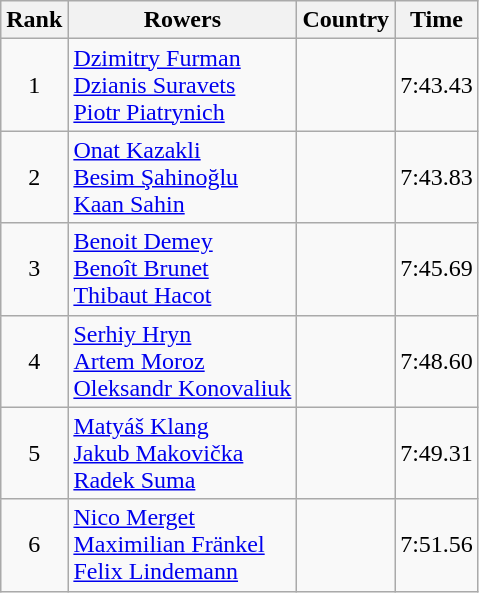<table class="wikitable" style="text-align:center">
<tr>
<th>Rank</th>
<th>Rowers</th>
<th>Country</th>
<th>Time</th>
</tr>
<tr>
<td>1</td>
<td align="left"><a href='#'>Dzimitry Furman</a><br><a href='#'>Dzianis Suravets</a><br><a href='#'>Piotr Piatrynich</a></td>
<td align="left"></td>
<td>7:43.43</td>
</tr>
<tr>
<td>2</td>
<td align="left"><a href='#'>Onat Kazakli</a><br><a href='#'>Besim Şahinoğlu</a><br><a href='#'>Kaan Sahin</a></td>
<td align="left"></td>
<td>7:43.83</td>
</tr>
<tr>
<td>3</td>
<td align="left"><a href='#'>Benoit Demey</a><br><a href='#'>Benoît Brunet</a><br><a href='#'>Thibaut Hacot</a></td>
<td align="left"></td>
<td>7:45.69</td>
</tr>
<tr>
<td>4</td>
<td align="left"><a href='#'>Serhiy Hryn</a><br><a href='#'>Artem Moroz</a><br><a href='#'>Oleksandr Konovaliuk</a></td>
<td align="left"></td>
<td>7:48.60</td>
</tr>
<tr>
<td>5</td>
<td align="left"><a href='#'>Matyáš Klang</a><br><a href='#'>Jakub Makovička</a><br><a href='#'>Radek Suma</a></td>
<td align="left"></td>
<td>7:49.31</td>
</tr>
<tr>
<td>6</td>
<td align="left"><a href='#'>Nico Merget</a><br><a href='#'>Maximilian Fränkel</a><br><a href='#'>Felix Lindemann</a></td>
<td align="left"></td>
<td>7:51.56</td>
</tr>
</table>
